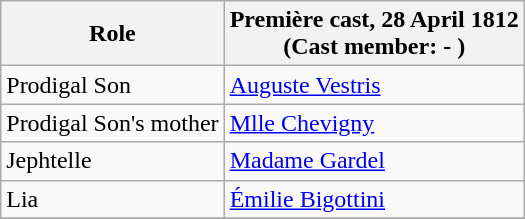<table class="wikitable">
<tr>
<th>Role</th>
<th>Première cast, 	28 April 1812<br>(Cast member: - )</th>
</tr>
<tr>
<td>Prodigal Son</td>
<td><a href='#'>Auguste Vestris</a></td>
</tr>
<tr>
<td>Prodigal Son's mother</td>
<td><a href='#'>Mlle Chevigny</a></td>
</tr>
<tr>
<td>Jephtelle</td>
<td><a href='#'>Madame Gardel</a></td>
</tr>
<tr>
<td>Lia</td>
<td><a href='#'>Émilie Bigottini</a></td>
</tr>
<tr>
</tr>
</table>
